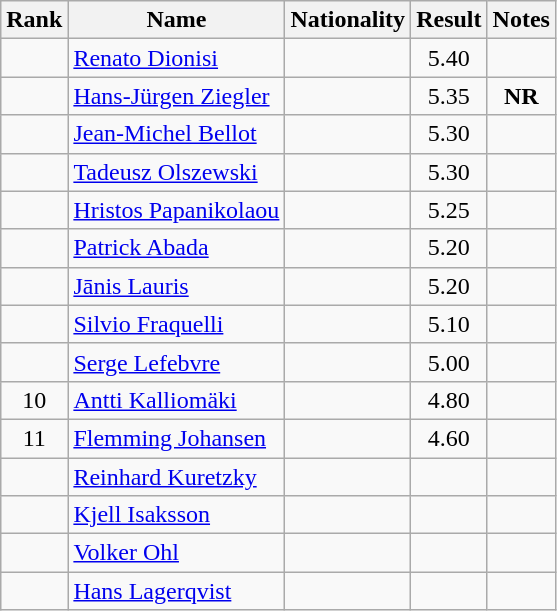<table class="wikitable sortable" style="text-align:center">
<tr>
<th>Rank</th>
<th>Name</th>
<th>Nationality</th>
<th>Result</th>
<th>Notes</th>
</tr>
<tr>
<td></td>
<td align="left"><a href='#'>Renato Dionisi</a></td>
<td align=left></td>
<td>5.40</td>
<td></td>
</tr>
<tr>
<td></td>
<td align="left"><a href='#'>Hans-Jürgen Ziegler</a></td>
<td align=left></td>
<td>5.35</td>
<td><strong>NR</strong></td>
</tr>
<tr>
<td></td>
<td align="left"><a href='#'>Jean-Michel Bellot</a></td>
<td align=left></td>
<td>5.30</td>
<td></td>
</tr>
<tr>
<td></td>
<td align="left"><a href='#'>Tadeusz Olszewski</a></td>
<td align=left></td>
<td>5.30</td>
<td></td>
</tr>
<tr>
<td></td>
<td align="left"><a href='#'>Hristos Papanikolaou</a></td>
<td align=left></td>
<td>5.25</td>
<td></td>
</tr>
<tr>
<td></td>
<td align="left"><a href='#'>Patrick Abada</a></td>
<td align=left></td>
<td>5.20</td>
<td></td>
</tr>
<tr>
<td></td>
<td align="left"><a href='#'>Jānis Lauris</a></td>
<td align=left></td>
<td>5.20</td>
<td></td>
</tr>
<tr>
<td></td>
<td align="left"><a href='#'>Silvio Fraquelli</a></td>
<td align=left></td>
<td>5.10</td>
<td></td>
</tr>
<tr>
<td></td>
<td align="left"><a href='#'>Serge Lefebvre</a></td>
<td align=left></td>
<td>5.00</td>
<td></td>
</tr>
<tr>
<td>10</td>
<td align="left"><a href='#'>Antti Kalliomäki</a></td>
<td align=left></td>
<td>4.80</td>
<td></td>
</tr>
<tr>
<td>11</td>
<td align="left"><a href='#'>Flemming Johansen</a></td>
<td align=left></td>
<td>4.60</td>
<td></td>
</tr>
<tr>
<td></td>
<td align="left"><a href='#'>Reinhard Kuretzky</a></td>
<td align=left></td>
<td></td>
<td></td>
</tr>
<tr>
<td></td>
<td align="left"><a href='#'>Kjell Isaksson</a></td>
<td align=left></td>
<td></td>
<td></td>
</tr>
<tr>
<td></td>
<td align="left"><a href='#'>Volker Ohl</a></td>
<td align=left></td>
<td></td>
<td></td>
</tr>
<tr>
<td></td>
<td align="left"><a href='#'>Hans Lagerqvist</a></td>
<td align=left></td>
<td></td>
<td></td>
</tr>
</table>
